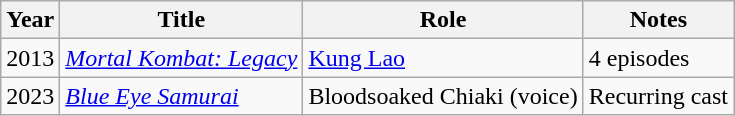<table class="wikitable sortable">
<tr>
<th>Year</th>
<th>Title</th>
<th>Role</th>
<th>Notes</th>
</tr>
<tr>
<td>2013</td>
<td><em><a href='#'>Mortal Kombat: Legacy</a></em></td>
<td><a href='#'>Kung Lao</a></td>
<td>4 episodes</td>
</tr>
<tr>
<td>2023</td>
<td><em><a href='#'>Blue Eye Samurai</a></em></td>
<td>Bloodsoaked Chiaki (voice)</td>
<td>Recurring cast</td>
</tr>
</table>
